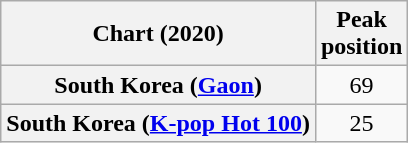<table class="wikitable plainrowheaders" style="text-align:center">
<tr>
<th scope="col">Chart (2020)</th>
<th scope="col">Peak<br>position</th>
</tr>
<tr>
<th scope="row">South Korea (<a href='#'>Gaon</a>)</th>
<td>69</td>
</tr>
<tr>
<th scope="row">South Korea (<a href='#'>K-pop Hot 100</a>)</th>
<td>25</td>
</tr>
</table>
